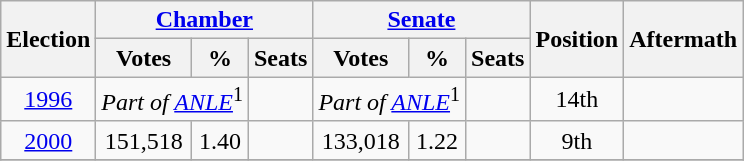<table class="wikitable" style=text-align:center>
<tr>
<th rowspan="2">Election</th>
<th colspan="3"><a href='#'>Chamber</a></th>
<th colspan="3"><a href='#'>Senate</a></th>
<th rowspan="2">Position</th>
<th rowspan="2">Aftermath</th>
</tr>
<tr>
<th>Votes</th>
<th>%</th>
<th>Seats</th>
<th>Votes</th>
<th>%</th>
<th>Seats</th>
</tr>
<tr>
<td><a href='#'>1996</a></td>
<td colspan=2><em>Part of <a href='#'>ANLE</a></em><sup>1</sup></td>
<td></td>
<td colspan=2><em>Part of <a href='#'>ANLE</a></em><sup>1</sup></td>
<td></td>
<td>14th</td>
<td></td>
</tr>
<tr>
<td><a href='#'>2000</a></td>
<td>151,518</td>
<td>1.40</td>
<td></td>
<td>133,018</td>
<td>1.22</td>
<td></td>
<td>9th</td>
<td></td>
</tr>
<tr>
</tr>
</table>
